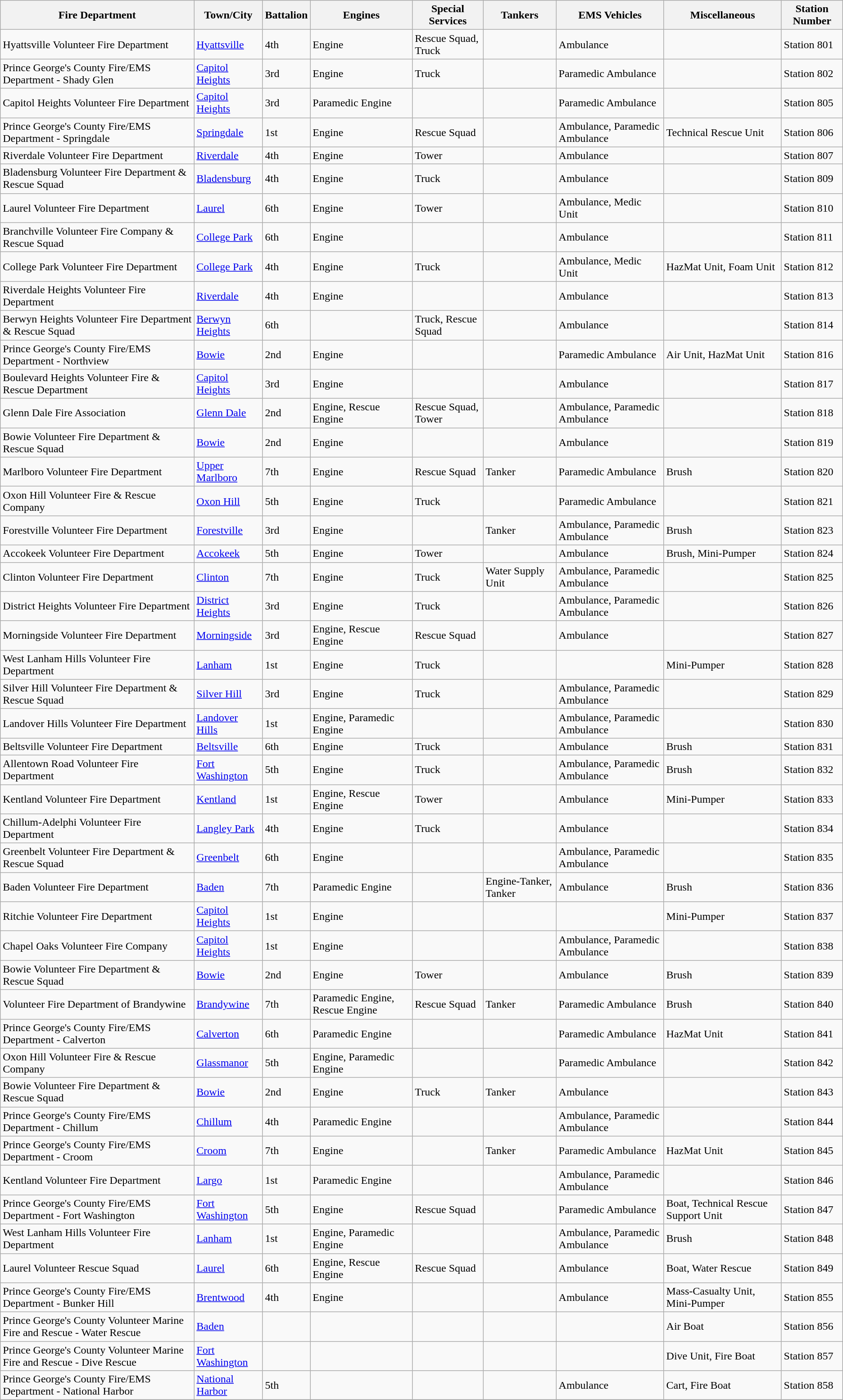<table class="wikitable">
<tr>
<th>Fire Department</th>
<th>Town/City</th>
<th>Battalion</th>
<th>Engines</th>
<th>Special Services</th>
<th>Tankers</th>
<th>EMS Vehicles</th>
<th>Miscellaneous</th>
<th>Station Number</th>
</tr>
<tr>
<td>Hyattsville Volunteer Fire Department</td>
<td><a href='#'>Hyattsville</a></td>
<td>4th</td>
<td>Engine</td>
<td>Rescue Squad, Truck</td>
<td></td>
<td>Ambulance</td>
<td></td>
<td>Station 801</td>
</tr>
<tr>
<td>Prince George's County Fire/EMS Department - Shady Glen</td>
<td><a href='#'>Capitol Heights</a></td>
<td>3rd</td>
<td>Engine</td>
<td>Truck</td>
<td></td>
<td>Paramedic Ambulance</td>
<td></td>
<td>Station 802</td>
</tr>
<tr>
<td>Capitol Heights Volunteer Fire Department</td>
<td><a href='#'>Capitol Heights</a></td>
<td>3rd</td>
<td>Paramedic Engine</td>
<td></td>
<td></td>
<td>Paramedic Ambulance</td>
<td></td>
<td>Station 805</td>
</tr>
<tr>
<td>Prince George's County Fire/EMS Department - Springdale</td>
<td><a href='#'>Springdale</a></td>
<td>1st</td>
<td>Engine</td>
<td>Rescue Squad</td>
<td></td>
<td>Ambulance, Paramedic Ambulance</td>
<td>Technical Rescue Unit</td>
<td>Station 806</td>
</tr>
<tr>
<td>Riverdale Volunteer Fire Department</td>
<td><a href='#'>Riverdale</a></td>
<td>4th</td>
<td>Engine</td>
<td>Tower</td>
<td></td>
<td>Ambulance</td>
<td></td>
<td>Station 807</td>
</tr>
<tr>
<td>Bladensburg Volunteer Fire Department & Rescue Squad</td>
<td><a href='#'>Bladensburg</a></td>
<td>4th</td>
<td>Engine</td>
<td>Truck</td>
<td></td>
<td>Ambulance</td>
<td></td>
<td>Station 809</td>
</tr>
<tr>
<td>Laurel Volunteer Fire Department</td>
<td><a href='#'>Laurel</a></td>
<td>6th</td>
<td>Engine</td>
<td>Tower</td>
<td></td>
<td>Ambulance, Medic Unit</td>
<td></td>
<td>Station 810</td>
</tr>
<tr>
<td>Branchville Volunteer Fire Company & Rescue Squad</td>
<td><a href='#'>College Park</a></td>
<td>6th</td>
<td>Engine</td>
<td></td>
<td></td>
<td>Ambulance</td>
<td></td>
<td>Station 811</td>
</tr>
<tr>
<td>College Park Volunteer Fire Department</td>
<td><a href='#'>College Park</a></td>
<td>4th</td>
<td>Engine</td>
<td>Truck</td>
<td></td>
<td>Ambulance, Medic Unit</td>
<td>HazMat Unit, Foam Unit</td>
<td>Station 812</td>
</tr>
<tr>
<td>Riverdale Heights Volunteer Fire Department</td>
<td><a href='#'>Riverdale</a></td>
<td>4th</td>
<td>Engine</td>
<td></td>
<td></td>
<td>Ambulance</td>
<td></td>
<td>Station 813</td>
</tr>
<tr>
<td>Berwyn Heights Volunteer Fire Department & Rescue Squad</td>
<td><a href='#'>Berwyn Heights</a></td>
<td>6th</td>
<td></td>
<td>Truck, Rescue Squad</td>
<td></td>
<td>Ambulance</td>
<td></td>
<td>Station 814</td>
</tr>
<tr>
<td>Prince George's County Fire/EMS Department - Northview</td>
<td><a href='#'>Bowie</a></td>
<td>2nd</td>
<td>Engine</td>
<td></td>
<td></td>
<td>Paramedic Ambulance</td>
<td>Air Unit, HazMat Unit</td>
<td>Station 816</td>
</tr>
<tr>
<td>Boulevard Heights Volunteer Fire & Rescue Department</td>
<td><a href='#'>Capitol Heights</a></td>
<td>3rd</td>
<td>Engine</td>
<td></td>
<td></td>
<td>Ambulance</td>
<td></td>
<td>Station 817</td>
</tr>
<tr>
<td>Glenn Dale Fire Association</td>
<td><a href='#'>Glenn Dale</a></td>
<td>2nd</td>
<td>Engine, Rescue Engine</td>
<td>Rescue Squad, Tower</td>
<td></td>
<td>Ambulance, Paramedic Ambulance</td>
<td></td>
<td>Station 818</td>
</tr>
<tr>
<td>Bowie Volunteer Fire Department & Rescue Squad</td>
<td><a href='#'>Bowie</a></td>
<td>2nd</td>
<td>Engine</td>
<td></td>
<td></td>
<td>Ambulance</td>
<td></td>
<td>Station 819</td>
</tr>
<tr>
<td>Marlboro Volunteer Fire Department</td>
<td><a href='#'>Upper Marlboro</a></td>
<td>7th</td>
<td>Engine</td>
<td>Rescue Squad</td>
<td>Tanker</td>
<td>Paramedic Ambulance</td>
<td>Brush</td>
<td>Station 820</td>
</tr>
<tr>
<td>Oxon Hill Volunteer Fire & Rescue Company</td>
<td><a href='#'>Oxon Hill</a></td>
<td>5th</td>
<td>Engine</td>
<td>Truck</td>
<td></td>
<td>Paramedic Ambulance</td>
<td></td>
<td>Station 821</td>
</tr>
<tr>
<td>Forestville Volunteer Fire Department</td>
<td><a href='#'>Forestville</a></td>
<td>3rd</td>
<td>Engine</td>
<td></td>
<td>Tanker</td>
<td>Ambulance, Paramedic Ambulance</td>
<td>Brush</td>
<td>Station 823</td>
</tr>
<tr>
<td>Accokeek Volunteer Fire Department</td>
<td><a href='#'>Accokeek</a></td>
<td>5th</td>
<td>Engine</td>
<td>Tower</td>
<td></td>
<td>Ambulance</td>
<td>Brush, Mini-Pumper</td>
<td>Station 824</td>
</tr>
<tr>
<td>Clinton Volunteer Fire Department</td>
<td><a href='#'>Clinton</a></td>
<td>7th</td>
<td>Engine</td>
<td>Truck</td>
<td>Water Supply Unit</td>
<td>Ambulance, Paramedic Ambulance</td>
<td></td>
<td>Station 825</td>
</tr>
<tr>
<td>District Heights Volunteer Fire Department</td>
<td><a href='#'>District Heights</a></td>
<td>3rd</td>
<td>Engine</td>
<td>Truck</td>
<td></td>
<td>Ambulance, Paramedic Ambulance</td>
<td></td>
<td>Station 826</td>
</tr>
<tr>
<td>Morningside Volunteer Fire Department</td>
<td><a href='#'>Morningside</a></td>
<td>3rd</td>
<td>Engine, Rescue Engine</td>
<td>Rescue Squad</td>
<td></td>
<td>Ambulance</td>
<td></td>
<td>Station 827</td>
</tr>
<tr>
<td>West Lanham Hills Volunteer Fire Department</td>
<td><a href='#'>Lanham</a></td>
<td>1st</td>
<td>Engine</td>
<td>Truck</td>
<td></td>
<td></td>
<td>Mini-Pumper</td>
<td>Station 828</td>
</tr>
<tr>
<td>Silver Hill Volunteer Fire Department & Rescue Squad</td>
<td><a href='#'>Silver Hill</a></td>
<td>3rd</td>
<td>Engine</td>
<td>Truck</td>
<td></td>
<td>Ambulance, Paramedic Ambulance</td>
<td></td>
<td>Station 829</td>
</tr>
<tr>
<td>Landover Hills Volunteer Fire Department</td>
<td><a href='#'>Landover Hills</a></td>
<td>1st</td>
<td>Engine, Paramedic Engine</td>
<td></td>
<td></td>
<td>Ambulance, Paramedic Ambulance</td>
<td></td>
<td>Station 830</td>
</tr>
<tr>
<td>Beltsville Volunteer Fire Department</td>
<td><a href='#'>Beltsville</a></td>
<td>6th</td>
<td>Engine</td>
<td>Truck</td>
<td></td>
<td>Ambulance</td>
<td>Brush</td>
<td>Station 831</td>
</tr>
<tr>
<td>Allentown Road Volunteer Fire Department</td>
<td><a href='#'>Fort Washington</a></td>
<td>5th</td>
<td>Engine</td>
<td>Truck</td>
<td></td>
<td>Ambulance, Paramedic Ambulance</td>
<td>Brush</td>
<td>Station 832</td>
</tr>
<tr>
<td>Kentland Volunteer Fire Department</td>
<td><a href='#'>Kentland</a></td>
<td>1st</td>
<td>Engine, Rescue Engine</td>
<td>Tower</td>
<td></td>
<td>Ambulance</td>
<td>Mini-Pumper</td>
<td>Station 833</td>
</tr>
<tr>
<td>Chillum-Adelphi Volunteer Fire Department</td>
<td><a href='#'>Langley Park</a></td>
<td>4th</td>
<td>Engine</td>
<td>Truck</td>
<td></td>
<td>Ambulance</td>
<td></td>
<td>Station 834</td>
</tr>
<tr>
<td>Greenbelt Volunteer Fire Department & Rescue Squad</td>
<td><a href='#'>Greenbelt</a></td>
<td>6th</td>
<td>Engine</td>
<td></td>
<td></td>
<td>Ambulance, Paramedic Ambulance</td>
<td></td>
<td>Station 835</td>
</tr>
<tr>
<td>Baden Volunteer Fire Department</td>
<td><a href='#'>Baden</a></td>
<td>7th</td>
<td>Paramedic Engine</td>
<td></td>
<td>Engine-Tanker, Tanker</td>
<td>Ambulance</td>
<td>Brush</td>
<td>Station 836</td>
</tr>
<tr>
<td>Ritchie Volunteer Fire Department</td>
<td><a href='#'>Capitol Heights</a></td>
<td>1st</td>
<td>Engine</td>
<td></td>
<td></td>
<td></td>
<td>Mini-Pumper</td>
<td>Station 837</td>
</tr>
<tr>
<td>Chapel Oaks Volunteer Fire Company</td>
<td><a href='#'>Capitol Heights</a></td>
<td>1st</td>
<td>Engine</td>
<td></td>
<td></td>
<td>Ambulance, Paramedic Ambulance</td>
<td></td>
<td>Station 838</td>
</tr>
<tr>
<td>Bowie Volunteer Fire Department & Rescue Squad</td>
<td><a href='#'>Bowie</a></td>
<td>2nd</td>
<td>Engine</td>
<td>Tower</td>
<td></td>
<td>Ambulance</td>
<td>Brush</td>
<td>Station 839</td>
</tr>
<tr>
<td>Volunteer Fire Department of Brandywine</td>
<td><a href='#'>Brandywine</a></td>
<td>7th</td>
<td>Paramedic Engine, Rescue Engine</td>
<td>Rescue Squad</td>
<td>Tanker</td>
<td>Paramedic Ambulance</td>
<td>Brush</td>
<td>Station 840</td>
</tr>
<tr>
<td>Prince George's County Fire/EMS Department - Calverton</td>
<td><a href='#'>Calverton</a></td>
<td>6th</td>
<td>Paramedic Engine</td>
<td></td>
<td></td>
<td>Paramedic Ambulance</td>
<td>HazMat Unit</td>
<td>Station 841</td>
</tr>
<tr>
<td>Oxon Hill Volunteer Fire & Rescue Company</td>
<td><a href='#'>Glassmanor</a></td>
<td>5th</td>
<td>Engine, Paramedic Engine</td>
<td></td>
<td></td>
<td>Paramedic Ambulance</td>
<td></td>
<td>Station 842</td>
</tr>
<tr>
<td>Bowie Volunteer Fire Department & Rescue Squad</td>
<td><a href='#'>Bowie</a></td>
<td>2nd</td>
<td>Engine</td>
<td>Truck</td>
<td>Tanker</td>
<td>Ambulance</td>
<td></td>
<td>Station 843</td>
</tr>
<tr>
<td>Prince George's County Fire/EMS Department - Chillum</td>
<td><a href='#'>Chillum</a></td>
<td>4th</td>
<td>Paramedic Engine</td>
<td></td>
<td></td>
<td>Ambulance, Paramedic Ambulance</td>
<td></td>
<td>Station 844</td>
</tr>
<tr>
<td>Prince George's County Fire/EMS Department - Croom</td>
<td><a href='#'>Croom</a></td>
<td>7th</td>
<td>Engine</td>
<td></td>
<td>Tanker</td>
<td>Paramedic Ambulance</td>
<td>HazMat Unit</td>
<td>Station 845</td>
</tr>
<tr>
<td>Kentland Volunteer Fire Department</td>
<td><a href='#'>Largo</a></td>
<td>1st</td>
<td>Paramedic Engine</td>
<td></td>
<td></td>
<td>Ambulance, Paramedic Ambulance</td>
<td></td>
<td>Station 846</td>
</tr>
<tr>
<td>Prince George's County Fire/EMS Department - Fort Washington</td>
<td><a href='#'>Fort Washington</a></td>
<td>5th</td>
<td>Engine</td>
<td>Rescue Squad</td>
<td></td>
<td>Paramedic Ambulance</td>
<td>Boat, Technical Rescue Support Unit</td>
<td>Station 847</td>
</tr>
<tr>
<td>West Lanham Hills Volunteer Fire Department</td>
<td><a href='#'>Lanham</a></td>
<td>1st</td>
<td>Engine, Paramedic Engine</td>
<td></td>
<td></td>
<td>Ambulance, Paramedic Ambulance</td>
<td>Brush</td>
<td>Station 848</td>
</tr>
<tr>
<td>Laurel Volunteer Rescue Squad</td>
<td><a href='#'>Laurel</a></td>
<td>6th</td>
<td>Engine, Rescue Engine</td>
<td>Rescue Squad</td>
<td></td>
<td>Ambulance</td>
<td>Boat, Water Rescue</td>
<td>Station 849</td>
</tr>
<tr>
<td>Prince George's County Fire/EMS Department - Bunker Hill</td>
<td><a href='#'>Brentwood</a></td>
<td>4th</td>
<td>Engine</td>
<td></td>
<td></td>
<td>Ambulance</td>
<td>Mass-Casualty Unit, Mini-Pumper</td>
<td>Station 855</td>
</tr>
<tr>
<td>Prince George's County Volunteer Marine Fire and Rescue - Water Rescue</td>
<td><a href='#'>Baden</a></td>
<td></td>
<td></td>
<td></td>
<td></td>
<td></td>
<td>Air Boat</td>
<td>Station 856</td>
</tr>
<tr>
<td>Prince George's County Volunteer Marine Fire and Rescue - Dive Rescue</td>
<td><a href='#'>Fort Washington</a></td>
<td></td>
<td></td>
<td></td>
<td></td>
<td></td>
<td>Dive Unit, Fire Boat</td>
<td>Station 857</td>
</tr>
<tr>
<td>Prince George's County Fire/EMS Department - National Harbor</td>
<td><a href='#'>National Harbor</a></td>
<td>5th</td>
<td></td>
<td></td>
<td></td>
<td>Ambulance</td>
<td>Cart, Fire Boat</td>
<td>Station 858</td>
</tr>
<tr>
</tr>
</table>
